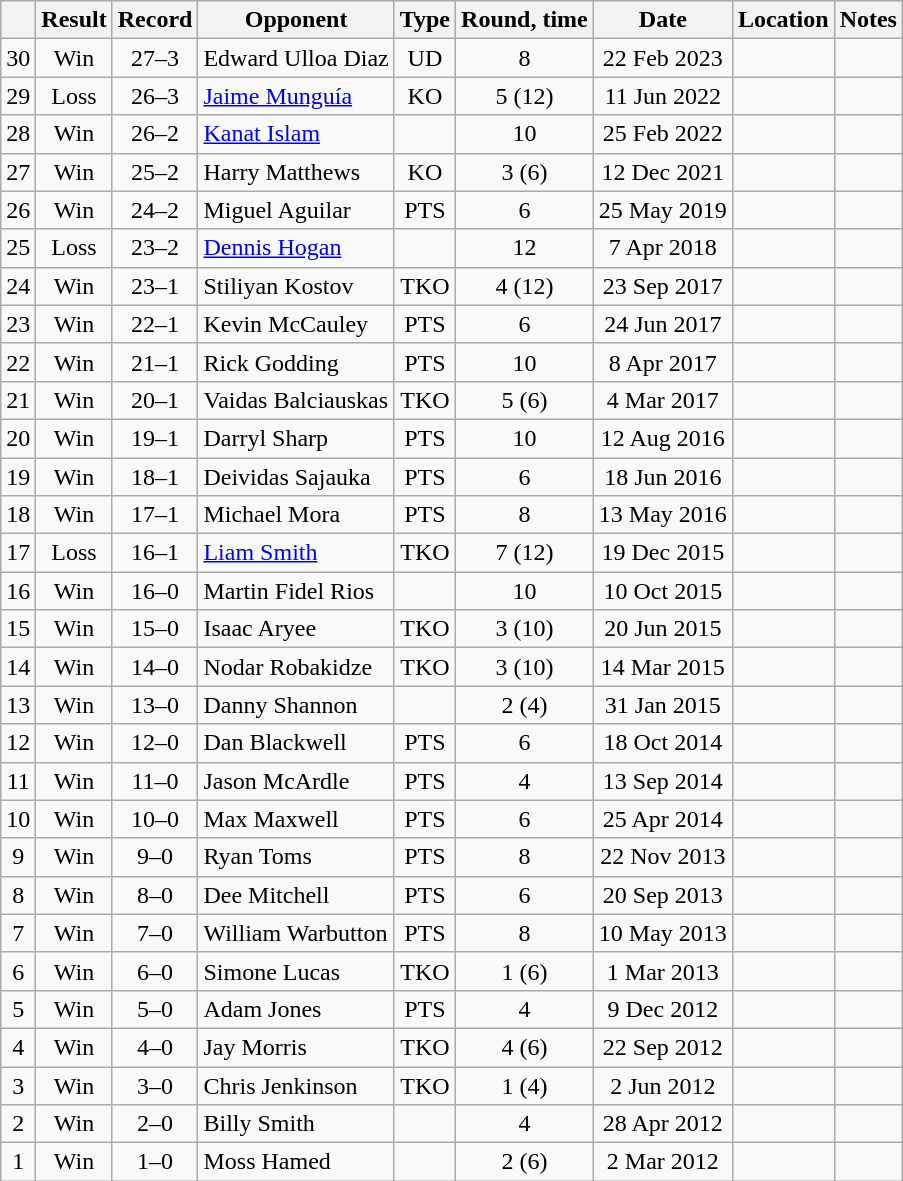<table class="wikitable" style="text-align:center">
<tr>
<th></th>
<th>Result</th>
<th>Record</th>
<th>Opponent</th>
<th>Type</th>
<th>Round, time</th>
<th>Date</th>
<th>Location</th>
<th>Notes</th>
</tr>
<tr>
<td>30</td>
<td>Win</td>
<td>27–3</td>
<td style="text-align:left;">Edward Ulloa Diaz</td>
<td>UD</td>
<td>8</td>
<td>22 Feb 2023</td>
<td style="text-align:left;"></td>
<td></td>
</tr>
<tr>
<td>29</td>
<td>Loss</td>
<td>26–3</td>
<td style="text-align:left;"><a href='#'>Jaime Munguía</a></td>
<td>KO</td>
<td>5 (12) </td>
<td>11 Jun 2022</td>
<td style="text-align:left;"></td>
<td></td>
</tr>
<tr>
<td>28</td>
<td>Win</td>
<td>26–2</td>
<td style="text-align:left;"><a href='#'>Kanat Islam</a></td>
<td></td>
<td>10</td>
<td>25 Feb 2022</td>
<td style="text-align:left;"></td>
<td style="text-align:left;"></td>
</tr>
<tr>
<td>27</td>
<td>Win</td>
<td>25–2</td>
<td style="text-align:left;">Harry Matthews</td>
<td>KO</td>
<td>3 (6) </td>
<td>12 Dec 2021</td>
<td style="text-align:left;"></td>
<td></td>
</tr>
<tr>
<td>26</td>
<td>Win</td>
<td>24–2</td>
<td style="text-align:left;">Miguel Aguilar</td>
<td>PTS</td>
<td>6</td>
<td>25 May 2019</td>
<td style="text-align:left;"></td>
<td></td>
</tr>
<tr>
<td>25</td>
<td>Loss</td>
<td>23–2</td>
<td style="text-align:left;"><a href='#'>Dennis Hogan</a></td>
<td></td>
<td>12</td>
<td>7 Apr 2018</td>
<td style="text-align:left;"></td>
<td style="text-align:left;"></td>
</tr>
<tr>
<td>24</td>
<td>Win</td>
<td>23–1</td>
<td style="text-align:left;">Stiliyan Kostov</td>
<td>TKO</td>
<td>4 (12)</td>
<td>23 Sep 2017</td>
<td style="text-align:left;"></td>
<td style="text-align:left;"></td>
</tr>
<tr>
<td>23</td>
<td>Win</td>
<td>22–1</td>
<td style="text-align:left;">Kevin McCauley</td>
<td>PTS</td>
<td>6</td>
<td>24 Jun 2017</td>
<td style="text-align:left;"></td>
<td></td>
</tr>
<tr>
<td>22</td>
<td>Win</td>
<td>21–1</td>
<td style="text-align:left;">Rick Godding</td>
<td>PTS</td>
<td>10</td>
<td>8 Apr 2017</td>
<td style="text-align:left;"></td>
<td></td>
</tr>
<tr>
<td>21</td>
<td>Win</td>
<td>20–1</td>
<td style="text-align:left;">Vaidas Balciauskas</td>
<td>TKO</td>
<td>5 (6) </td>
<td>4 Mar 2017</td>
<td style="text-align:left;"></td>
<td></td>
</tr>
<tr>
<td>20</td>
<td>Win</td>
<td>19–1</td>
<td style="text-align:left;">Darryl Sharp</td>
<td>PTS</td>
<td>10</td>
<td>12 Aug 2016</td>
<td style="text-align:left;"></td>
<td></td>
</tr>
<tr>
<td>19</td>
<td>Win</td>
<td>18–1</td>
<td style="text-align:left;">Deividas Sajauka</td>
<td>PTS</td>
<td>6</td>
<td>18 Jun 2016</td>
<td style="text-align:left;"></td>
<td></td>
</tr>
<tr>
<td>18</td>
<td>Win</td>
<td>17–1</td>
<td style="text-align:left;">Michael Mora</td>
<td>PTS</td>
<td>8</td>
<td>13 May 2016</td>
<td style="text-align:left;"></td>
<td></td>
</tr>
<tr>
<td>17</td>
<td>Loss</td>
<td>16–1</td>
<td style="text-align:left;"><a href='#'>Liam Smith</a></td>
<td>TKO</td>
<td>7 (12) </td>
<td>19 Dec 2015</td>
<td style="text-align:left;"></td>
<td style="text-align:left;"></td>
</tr>
<tr>
<td>16</td>
<td>Win</td>
<td>16–0</td>
<td style="text-align:left;">Martin Fidel Rios</td>
<td></td>
<td>10</td>
<td>10 Oct 2015</td>
<td style="text-align:left;"></td>
<td style="text-align:left;"></td>
</tr>
<tr>
<td>15</td>
<td>Win</td>
<td>15–0</td>
<td style="text-align:left;">Isaac Aryee</td>
<td>TKO</td>
<td>3 (10) </td>
<td>20 Jun 2015</td>
<td style="text-align:left;"></td>
<td style="text-align:left;"></td>
</tr>
<tr>
<td>14</td>
<td>Win</td>
<td>14–0</td>
<td style="text-align:left;">Nodar Robakidze</td>
<td>TKO</td>
<td>3 (10) </td>
<td>14 Mar 2015</td>
<td style="text-align:left;"></td>
<td style="text-align:left;"></td>
</tr>
<tr>
<td>13</td>
<td>Win</td>
<td>13–0</td>
<td style="text-align:left;">Danny Shannon</td>
<td></td>
<td>2 (4) </td>
<td>31 Jan 2015</td>
<td style="text-align:left;"></td>
<td></td>
</tr>
<tr>
<td>12</td>
<td>Win</td>
<td>12–0</td>
<td style="text-align:left;">Dan Blackwell</td>
<td>PTS</td>
<td>6</td>
<td>18 Oct 2014</td>
<td style="text-align:left;"></td>
<td></td>
</tr>
<tr>
<td>11</td>
<td>Win</td>
<td>11–0</td>
<td style="text-align:left;">Jason McArdle</td>
<td>PTS</td>
<td>4</td>
<td>13 Sep 2014</td>
<td style="text-align:left;"></td>
<td></td>
</tr>
<tr>
<td>10</td>
<td>Win</td>
<td>10–0</td>
<td style="text-align:left;">Max Maxwell</td>
<td>PTS</td>
<td>6</td>
<td>25 Apr 2014</td>
<td style="text-align:left;"></td>
<td></td>
</tr>
<tr>
<td>9</td>
<td>Win</td>
<td>9–0</td>
<td style="text-align:left;">Ryan Toms</td>
<td>PTS</td>
<td>8</td>
<td>22 Nov 2013</td>
<td style="text-align:left;"></td>
<td></td>
</tr>
<tr>
<td>8</td>
<td>Win</td>
<td>8–0</td>
<td style="text-align:left;">Dee Mitchell</td>
<td>PTS</td>
<td>6</td>
<td>20 Sep 2013</td>
<td style="text-align:left;"></td>
<td></td>
</tr>
<tr>
<td>7</td>
<td>Win</td>
<td>7–0</td>
<td style="text-align:left;">William Warbutton</td>
<td>PTS</td>
<td>8</td>
<td>10 May 2013</td>
<td style="text-align:left;"></td>
<td></td>
</tr>
<tr>
<td>6</td>
<td>Win</td>
<td>6–0</td>
<td style="text-align:left;">Simone Lucas</td>
<td>TKO</td>
<td>1 (6) </td>
<td>1 Mar 2013</td>
<td style="text-align:left;"></td>
<td></td>
</tr>
<tr>
<td>5</td>
<td>Win</td>
<td>5–0</td>
<td style="text-align:left;">Adam Jones</td>
<td>PTS</td>
<td>4</td>
<td>9 Dec 2012</td>
<td style="text-align:left;"></td>
<td></td>
</tr>
<tr>
<td>4</td>
<td>Win</td>
<td>4–0</td>
<td style="text-align:left;">Jay Morris</td>
<td>TKO</td>
<td>4 (6) </td>
<td>22 Sep 2012</td>
<td style="text-align:left;"></td>
<td></td>
</tr>
<tr>
<td>3</td>
<td>Win</td>
<td>3–0</td>
<td style="text-align:left;">Chris Jenkinson</td>
<td>TKO</td>
<td>1 (4) </td>
<td>2 Jun 2012</td>
<td style="text-align:left;"></td>
<td></td>
</tr>
<tr>
<td>2</td>
<td>Win</td>
<td>2–0</td>
<td style="text-align:left;">Billy Smith</td>
<td></td>
<td>4</td>
<td>28 Apr 2012</td>
<td style="text-align:left;"></td>
<td></td>
</tr>
<tr>
<td>1</td>
<td>Win</td>
<td>1–0</td>
<td style="text-align:left;">Moss Hamed</td>
<td></td>
<td>2 (6) </td>
<td>2 Mar 2012</td>
<td style="text-align:left;"></td>
<td></td>
</tr>
</table>
